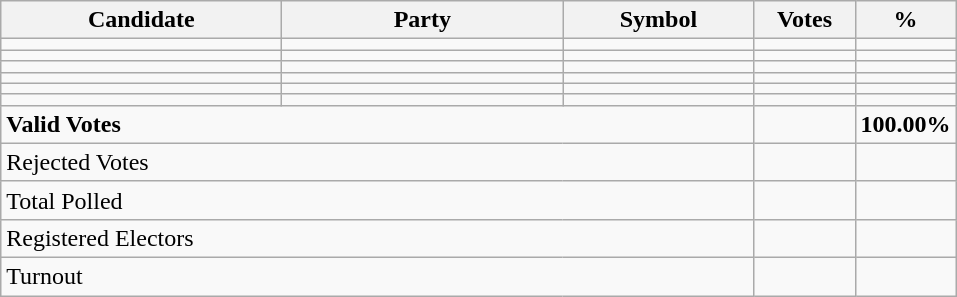<table class="wikitable" border="1" style="text-align:right;">
<tr>
<th align=left width="180">Candidate</th>
<th align=left width="180">Party</th>
<th align=left width="120">Symbol</th>
<th align=left width="60">Votes</th>
<th align=left width="60">%</th>
</tr>
<tr>
<td align=left></td>
<td align=left></td>
<td></td>
<td></td>
<td></td>
</tr>
<tr>
<td align=left></td>
<td align=left></td>
<td></td>
<td></td>
<td></td>
</tr>
<tr>
<td align=left></td>
<td align=left></td>
<td></td>
<td></td>
<td></td>
</tr>
<tr>
<td align=left></td>
<td align=left></td>
<td></td>
<td></td>
<td></td>
</tr>
<tr>
<td align=left></td>
<td align=left></td>
<td></td>
<td></td>
<td></td>
</tr>
<tr>
<td align=left></td>
<td align=left></td>
<td></td>
<td></td>
<td></td>
</tr>
<tr>
<td align=left colspan=3><strong>Valid Votes</strong></td>
<td><strong> </strong></td>
<td><strong>100.00%</strong></td>
</tr>
<tr>
<td align=left colspan=3>Rejected Votes</td>
<td></td>
<td></td>
</tr>
<tr>
<td align=left colspan=3>Total Polled</td>
<td></td>
<td></td>
</tr>
<tr>
<td align=left colspan=3>Registered Electors</td>
<td></td>
<td></td>
</tr>
<tr>
<td align=left colspan=3>Turnout</td>
<td></td>
</tr>
</table>
